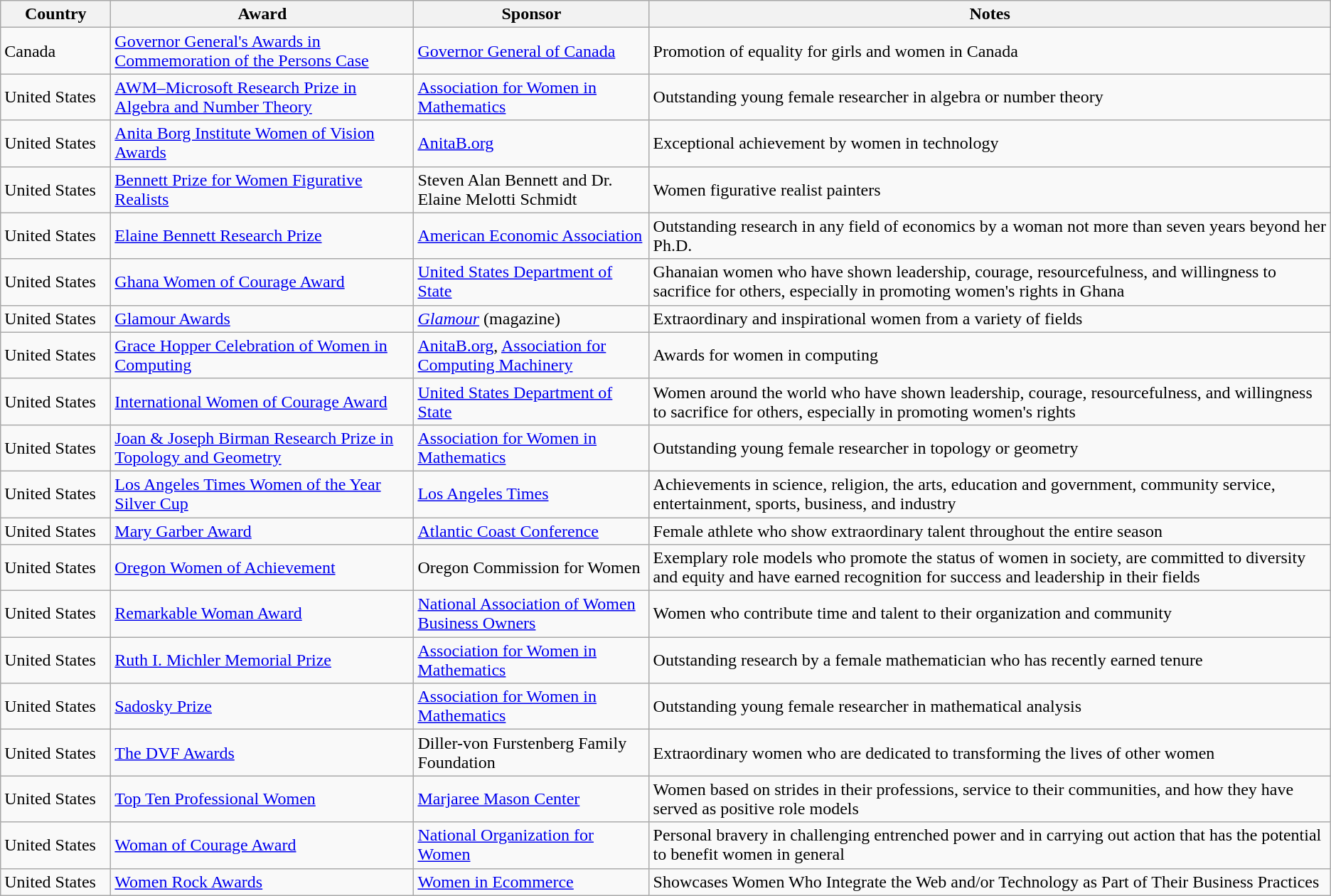<table Class="wikitable sortable">
<tr>
<th style="width:6em;">Country</th>
<th>Award</th>
<th>Sponsor</th>
<th>Notes</th>
</tr>
<tr>
<td>Canada</td>
<td><a href='#'>Governor General's Awards in Commemoration of the Persons Case</a></td>
<td><a href='#'>Governor General of Canada</a></td>
<td>Promotion of equality for girls and women in Canada</td>
</tr>
<tr>
<td>United States</td>
<td><a href='#'>AWM–Microsoft Research Prize in Algebra and Number Theory</a></td>
<td><a href='#'>Association for Women in Mathematics</a></td>
<td>Outstanding young female researcher in algebra or number theory</td>
</tr>
<tr>
<td>United States</td>
<td><a href='#'>Anita Borg Institute Women of Vision Awards</a></td>
<td><a href='#'>AnitaB.org</a></td>
<td>Exceptional achievement by women in technology</td>
</tr>
<tr>
<td>United States</td>
<td><a href='#'>Bennett Prize for Women Figurative Realists</a></td>
<td>Steven Alan Bennett and Dr. Elaine Melotti Schmidt</td>
<td>Women figurative realist painters</td>
</tr>
<tr>
<td>United States</td>
<td><a href='#'>Elaine Bennett Research Prize</a></td>
<td><a href='#'>American Economic Association</a></td>
<td>Outstanding research in any field of economics by a woman not more than seven years beyond her Ph.D.</td>
</tr>
<tr>
<td>United States</td>
<td><a href='#'>Ghana Women of Courage Award</a></td>
<td><a href='#'>United States Department of State</a></td>
<td>Ghanaian women who have shown leadership, courage, resourcefulness, and willingness to sacrifice for others, especially in promoting women's rights in Ghana</td>
</tr>
<tr>
<td>United States</td>
<td><a href='#'>Glamour Awards</a></td>
<td><em><a href='#'>Glamour</a></em> (magazine)</td>
<td>Extraordinary and inspirational women from a variety of fields</td>
</tr>
<tr>
<td>United States</td>
<td><a href='#'>Grace Hopper Celebration of Women in Computing</a></td>
<td><a href='#'>AnitaB.org</a>, <a href='#'>Association for Computing Machinery</a></td>
<td>Awards for women in computing</td>
</tr>
<tr>
<td>United States</td>
<td><a href='#'>International Women of Courage Award</a></td>
<td><a href='#'>United States Department of State</a></td>
<td>Women around the world who have shown leadership, courage, resourcefulness, and willingness to sacrifice for others, especially in promoting women's rights</td>
</tr>
<tr>
<td>United States</td>
<td><a href='#'>Joan & Joseph Birman Research Prize in Topology and Geometry</a></td>
<td><a href='#'>Association for Women in Mathematics</a></td>
<td>Outstanding young female researcher in topology or geometry</td>
</tr>
<tr>
<td>United States</td>
<td><a href='#'>Los Angeles Times Women of the Year Silver Cup</a></td>
<td><a href='#'>Los Angeles Times</a></td>
<td>Achievements in science, religion, the arts, education and government, community service, entertainment, sports, business, and industry</td>
</tr>
<tr>
<td>United States</td>
<td><a href='#'>Mary Garber Award</a></td>
<td><a href='#'>Atlantic Coast Conference</a></td>
<td>Female athlete who show extraordinary talent throughout the entire season</td>
</tr>
<tr>
<td>United States</td>
<td><a href='#'>Oregon Women of Achievement</a></td>
<td>Oregon Commission for Women</td>
<td>Exemplary role models who promote the status of women in society, are committed to diversity and equity and have earned recognition for success and leadership in their fields</td>
</tr>
<tr>
<td>United States</td>
<td><a href='#'>Remarkable Woman Award</a></td>
<td><a href='#'>National Association of Women Business Owners</a></td>
<td>Women who contribute time and talent to their organization and community</td>
</tr>
<tr>
<td>United States</td>
<td><a href='#'>Ruth I. Michler Memorial Prize</a></td>
<td><a href='#'>Association for Women in Mathematics</a></td>
<td>Outstanding research by a female mathematician who has recently earned tenure</td>
</tr>
<tr>
<td>United States</td>
<td><a href='#'>Sadosky Prize</a></td>
<td><a href='#'>Association for Women in Mathematics</a></td>
<td>Outstanding young female researcher in mathematical analysis</td>
</tr>
<tr>
<td>United States</td>
<td><a href='#'>The DVF Awards</a></td>
<td>Diller-von Furstenberg Family Foundation</td>
<td>Extraordinary women who are dedicated to transforming the lives of other women</td>
</tr>
<tr>
<td>United States</td>
<td><a href='#'>Top Ten Professional Women</a></td>
<td><a href='#'>Marjaree Mason Center</a></td>
<td>Women based on strides in their professions, service to their communities, and how they have served as positive role models</td>
</tr>
<tr>
<td>United States</td>
<td><a href='#'>Woman of Courage Award</a></td>
<td><a href='#'>National Organization for Women</a></td>
<td>Personal bravery in challenging entrenched power and in carrying out action that has the potential to benefit women in general</td>
</tr>
<tr>
<td>United States</td>
<td><a href='#'>Women Rock Awards</a></td>
<td><a href='#'>Women in Ecommerce</a></td>
<td>Showcases Women Who Integrate the Web and/or Technology as Part of Their Business Practices</td>
</tr>
</table>
